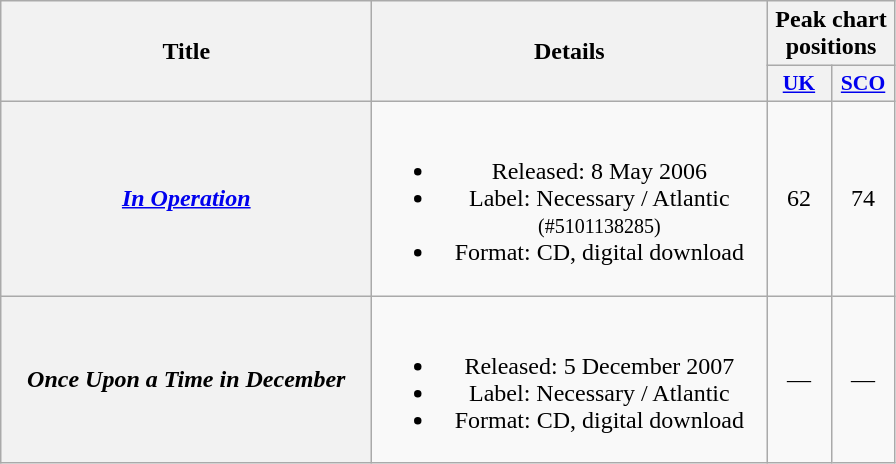<table class="wikitable plainrowheaders" style="text-align:center;">
<tr>
<th scope="col" rowspan="2" style="width:15em;">Title</th>
<th scope="col" rowspan="2" style="width:16em;">Details</th>
<th scope="col" colspan="2">Peak chart positions</th>
</tr>
<tr>
<th scope="col" style="width:2.5em;font-size:90%;"><a href='#'>UK</a><br></th>
<th scope="col" style="width:2.5em;font-size:90%;"><a href='#'>SCO</a><br></th>
</tr>
<tr>
<th scope="row"><em><a href='#'>In Operation</a></em></th>
<td><br><ul><li>Released: 8 May 2006</li><li>Label: Necessary / Atlantic <small>(#5101138285)</small></li><li>Format: CD, digital download</li></ul></td>
<td>62</td>
<td>74</td>
</tr>
<tr>
<th scope="row"><em>Once Upon a Time in December</em></th>
<td><br><ul><li>Released: 5 December 2007</li><li>Label: Necessary / Atlantic</li><li>Format: CD, digital download</li></ul></td>
<td>—</td>
<td>—</td>
</tr>
</table>
